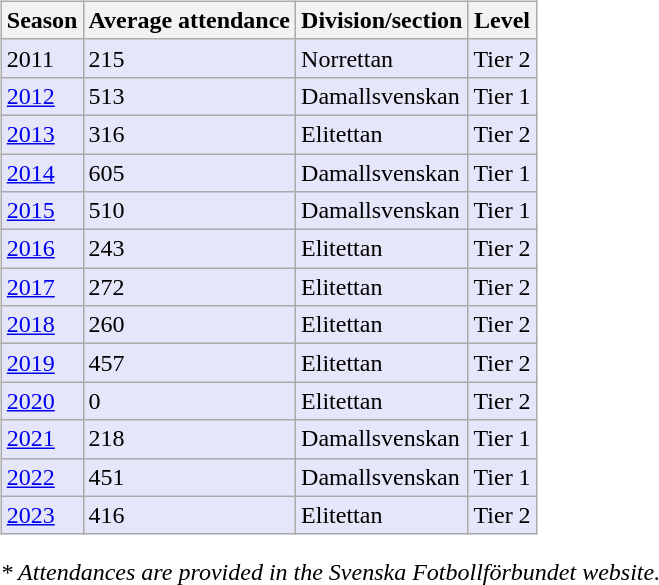<table>
<tr>
<td valign="top" width=0%><br><table class="wikitable">
<tr style="background:#f0f6fa;">
<th><strong>Season</strong></th>
<th><strong>Average attendance</strong></th>
<th><strong>Division/section</strong></th>
<th><strong>Level</strong></th>
</tr>
<tr>
<td style="background:#E6E6FA;">2011</td>
<td style="background:#E6E6FA;">215</td>
<td style="background:#E6E6FA;">Norrettan</td>
<td style="background:#E6E6FA;">Tier 2</td>
</tr>
<tr>
<td style="background:#E6E6FA;"><a href='#'>2012</a></td>
<td style="background:#E6E6FA;">513</td>
<td style="background:#E6E6FA;">Damallsvenskan</td>
<td style="background:#E6E6FA;">Tier 1</td>
</tr>
<tr>
<td style="background:#E6E6FA;"><a href='#'>2013</a></td>
<td style="background:#E6E6FA;">316</td>
<td style="background:#E6E6FA;">Elitettan</td>
<td style="background:#E6E6FA;">Tier 2</td>
</tr>
<tr>
<td style="background:#E6E6FA;"><a href='#'>2014</a></td>
<td style="background:#E6E6FA;">605</td>
<td style="background:#E6E6FA;">Damallsvenskan</td>
<td style="background:#E6E6FA;">Tier 1</td>
</tr>
<tr>
<td style="background:#E6E6FA;"><a href='#'>2015</a></td>
<td style="background:#E6E6FA;">510</td>
<td style="background:#E6E6FA;">Damallsvenskan</td>
<td style="background:#E6E6FA;">Tier 1</td>
</tr>
<tr>
<td style="background:#E6E6FA;"><a href='#'>2016</a></td>
<td style="background:#E6E6FA;">243</td>
<td style="background:#E6E6FA;">Elitettan</td>
<td style="background:#E6E6FA;">Tier 2</td>
</tr>
<tr>
<td style="background:#E6E6FA;"><a href='#'>2017</a></td>
<td style="background:#E6E6FA;">272</td>
<td style="background:#E6E6FA;">Elitettan</td>
<td style="background:#E6E6FA;">Tier 2</td>
</tr>
<tr>
<td style="background:#E6E6FA;"><a href='#'>2018</a></td>
<td style="background:#E6E6FA;">260</td>
<td style="background:#E6E6FA;">Elitettan</td>
<td style="background:#E6E6FA;">Tier 2</td>
</tr>
<tr>
<td style="background:#E6E6FA;"><a href='#'>2019</a></td>
<td style="background:#E6E6FA;">457</td>
<td style="background:#E6E6FA;">Elitettan</td>
<td style="background:#E6E6FA;">Tier 2</td>
</tr>
<tr>
<td style="background:#E6E6FA;"><a href='#'>2020</a></td>
<td style="background:#E6E6FA;">0</td>
<td style="background:#E6E6FA;">Elitettan</td>
<td style="background:#E6E6FA;">Tier 2</td>
</tr>
<tr>
<td style="background:#E6E6FA;"><a href='#'>2021</a></td>
<td style="background:#E6E6FA;">218</td>
<td style="background:#E6E6FA;">Damallsvenskan</td>
<td style="background:#E6E6FA;">Tier 1</td>
</tr>
<tr>
<td style="background:#E6E6FA;"><a href='#'>2022</a></td>
<td style="background:#E6E6FA;">451</td>
<td style="background:#E6E6FA;">Damallsvenskan</td>
<td style="background:#E6E6FA;">Tier 1</td>
</tr>
<tr>
<td style="background:#E6E6FA;"><a href='#'>2023</a></td>
<td style="background:#E6E6FA;">416</td>
<td style="background:#E6E6FA;">Elitettan</td>
<td style="background:#E6E6FA;">Tier 2</td>
</tr>
</table>
<em>* Attendances are provided in the Svenska Fotbollförbundet website.</em></td>
</tr>
</table>
